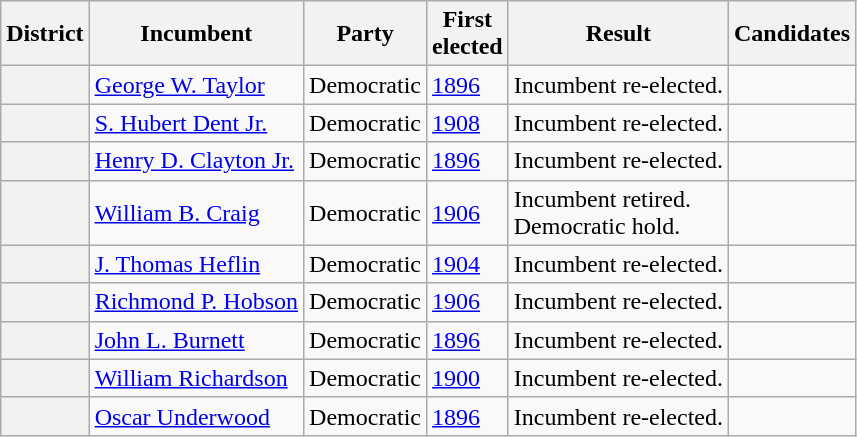<table class=wikitable>
<tr>
<th>District</th>
<th>Incumbent</th>
<th>Party</th>
<th>First<br>elected</th>
<th>Result</th>
<th>Candidates</th>
</tr>
<tr>
<th></th>
<td><a href='#'>George W. Taylor</a></td>
<td>Democratic</td>
<td><a href='#'>1896</a></td>
<td>Incumbent re-elected.</td>
<td nowrap></td>
</tr>
<tr>
<th></th>
<td><a href='#'>S. Hubert Dent Jr.</a></td>
<td>Democratic</td>
<td><a href='#'>1908</a></td>
<td>Incumbent re-elected.</td>
<td nowrap></td>
</tr>
<tr>
<th></th>
<td><a href='#'>Henry D. Clayton Jr.</a></td>
<td>Democratic</td>
<td><a href='#'>1896</a></td>
<td>Incumbent re-elected.</td>
<td nowrap></td>
</tr>
<tr>
<th></th>
<td><a href='#'>William B. Craig</a></td>
<td>Democratic</td>
<td><a href='#'>1906</a></td>
<td>Incumbent retired.<br>  Democratic hold.</td>
<td nowrap></td>
</tr>
<tr>
<th></th>
<td><a href='#'>J. Thomas Heflin</a></td>
<td>Democratic</td>
<td><a href='#'>1904</a></td>
<td>Incumbent re-elected.</td>
<td nowrap></td>
</tr>
<tr>
<th></th>
<td><a href='#'>Richmond P. Hobson</a></td>
<td>Democratic</td>
<td><a href='#'>1906</a></td>
<td>Incumbent re-elected.</td>
<td nowrap></td>
</tr>
<tr>
<th></th>
<td><a href='#'>John L. Burnett</a></td>
<td>Democratic</td>
<td><a href='#'>1896</a></td>
<td>Incumbent re-elected.</td>
<td nowrap></td>
</tr>
<tr>
<th></th>
<td><a href='#'>William Richardson</a></td>
<td>Democratic</td>
<td><a href='#'>1900</a></td>
<td>Incumbent re-elected.</td>
<td nowrap></td>
</tr>
<tr>
<th></th>
<td><a href='#'>Oscar Underwood</a></td>
<td>Democratic</td>
<td><a href='#'>1896</a></td>
<td>Incumbent re-elected.</td>
<td nowrap></td>
</tr>
</table>
